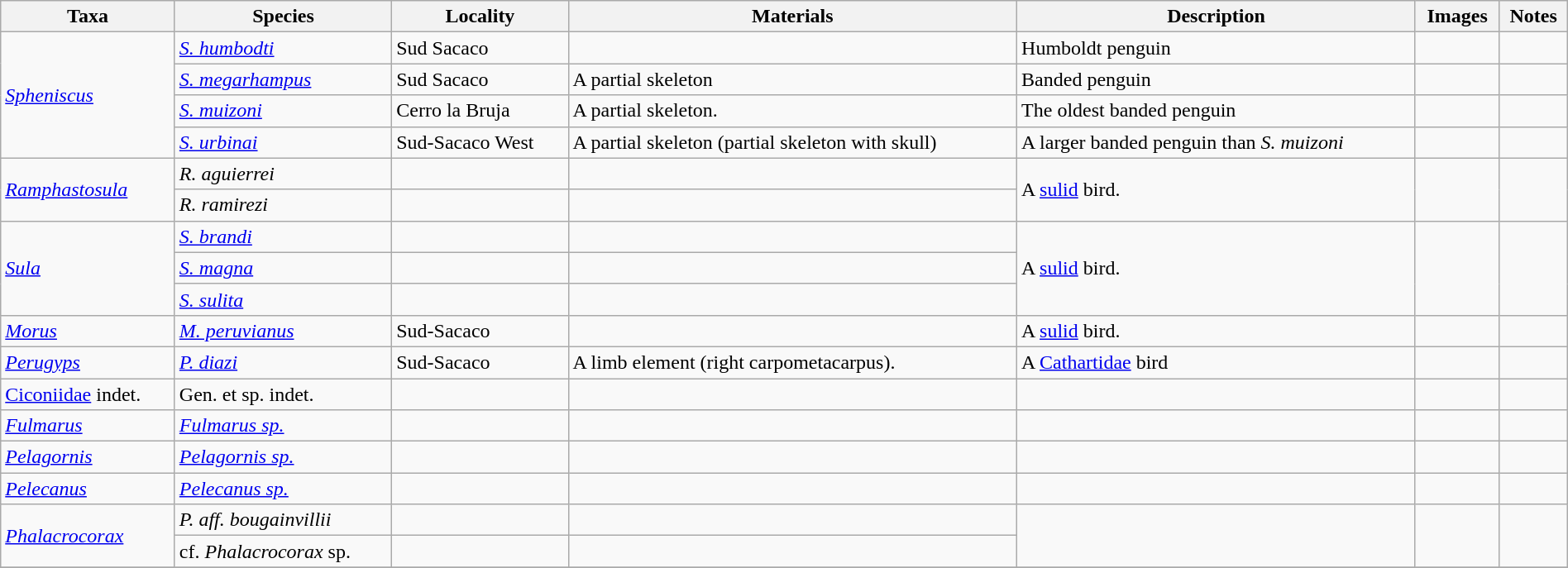<table class="wikitable"  style="margin:auto; width:100%;">
<tr>
<th>Taxa</th>
<th>Species</th>
<th>Locality</th>
<th>Materials</th>
<th>Description</th>
<th>Images</th>
<th class=unsortable>Notes</th>
</tr>
<tr>
<td rowspan= "4"><em><a href='#'>Spheniscus</a></em></td>
<td><em><a href='#'>S. humbodti</a></em></td>
<td>Sud Sacaco</td>
<td></td>
<td>Humboldt penguin</td>
<td></td>
<td align=center></td>
</tr>
<tr>
<td><em><a href='#'>S. megarhampus</a></em></td>
<td>Sud Sacaco</td>
<td>A partial skeleton</td>
<td>Banded penguin</td>
<td><br></td>
<td></td>
</tr>
<tr>
<td><em><a href='#'>S. muizoni</a></em></td>
<td>Cerro la Bruja</td>
<td>A partial skeleton.</td>
<td>The oldest banded penguin</td>
<td></td>
<td align=center></td>
</tr>
<tr>
<td><em><a href='#'>S. urbinai</a></em></td>
<td>Sud-Sacaco West</td>
<td>A partial skeleton (partial skeleton with skull)</td>
<td>A larger banded penguin than <em>S. muizoni</em></td>
<td><br></td>
<td></td>
</tr>
<tr>
<td rowspan = "2"><em><a href='#'>Ramphastosula</a></em></td>
<td><em>R. aguierrei</em></td>
<td></td>
<td></td>
<td rowspan= "2">A <a href='#'>sulid</a> bird.</td>
<td rowspan= "2"></td>
<td rowspan= "2"></td>
</tr>
<tr>
<td><em>R. ramirezi</em></td>
<td></td>
<td></td>
</tr>
<tr>
<td rowspan ="3"><em><a href='#'>Sula</a></em></td>
<td><em><a href='#'>S. brandi</a></em></td>
<td></td>
<td></td>
<td rowspan ="3">A <a href='#'>sulid</a> bird.</td>
<td rowspan ="3"></td>
<td rowspan ="3"></td>
</tr>
<tr>
<td><em><a href='#'>S. magna</a></em></td>
<td></td>
<td></td>
</tr>
<tr>
<td><em><a href='#'>S. sulita</a></em></td>
<td></td>
<td></td>
</tr>
<tr>
<td><em><a href='#'>Morus</a></em></td>
<td><em><a href='#'>M. peruvianus</a></em></td>
<td>Sud-Sacaco</td>
<td></td>
<td>A <a href='#'>sulid</a> bird.</td>
<td></td>
<td></td>
</tr>
<tr>
<td><em><a href='#'>Perugyps</a></em></td>
<td><em><a href='#'>P. diazi</a></em></td>
<td>Sud-Sacaco</td>
<td>A limb element (right carpometacarpus).</td>
<td>A <a href='#'>Cathartidae</a> bird</td>
<td></td>
<td></td>
</tr>
<tr>
<td><a href='#'>Ciconiidae</a> indet.</td>
<td>Gen. et sp. indet.</td>
<td></td>
<td></td>
<td></td>
<td></td>
<td></td>
</tr>
<tr>
<td><em><a href='#'>Fulmarus</a></em></td>
<td><em><a href='#'>Fulmarus sp.</a></em></td>
<td></td>
<td></td>
<td></td>
<td></td>
<td></td>
</tr>
<tr>
<td><em><a href='#'>Pelagornis</a></em></td>
<td><em><a href='#'>Pelagornis sp.</a></em></td>
<td></td>
<td></td>
<td></td>
<td></td>
<td></td>
</tr>
<tr>
<td><em><a href='#'>Pelecanus</a></em></td>
<td><em><a href='#'>Pelecanus sp.</a></em></td>
<td></td>
<td></td>
<td></td>
<td></td>
<td></td>
</tr>
<tr>
<td rowspan ="2"><em><a href='#'>Phalacrocorax</a></em></td>
<td><em>P. aff. bougainvillii</em></td>
<td></td>
<td></td>
<td rowspan ="2"></td>
<td rowspan ="2"></td>
<td rowspan ="2"></td>
</tr>
<tr>
<td>cf. <em>Phalacrocorax</em> sp.</td>
<td></td>
<td></td>
</tr>
<tr>
</tr>
</table>
